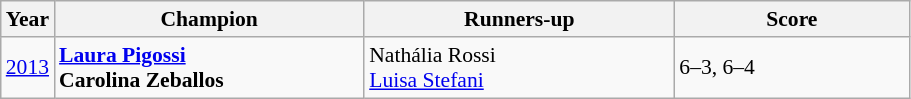<table class="wikitable" style="font-size:90%">
<tr>
<th>Year</th>
<th width="200">Champion</th>
<th width="200">Runners-up</th>
<th width="150">Score</th>
</tr>
<tr>
<td><a href='#'>2013</a></td>
<td> <strong><a href='#'>Laura Pigossi</a></strong> <br>  <strong>Carolina Zeballos</strong></td>
<td> Nathália Rossi <br>  <a href='#'>Luisa Stefani</a></td>
<td>6–3, 6–4</td>
</tr>
</table>
